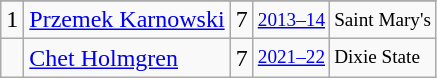<table class="wikitable">
<tr>
</tr>
<tr>
<td>1</td>
<td><a href='#'>Przemek Karnowski</a></td>
<td>7</td>
<td style="font-size:80%;"><a href='#'>2013–14</a></td>
<td style="font-size:80%;">Saint Mary's</td>
</tr>
<tr>
<td></td>
<td><a href='#'>Chet Holmgren</a></td>
<td>7</td>
<td style="font-size:80%;"><a href='#'>2021–22</a></td>
<td style="font-size:80%;">Dixie State</td>
</tr>
</table>
